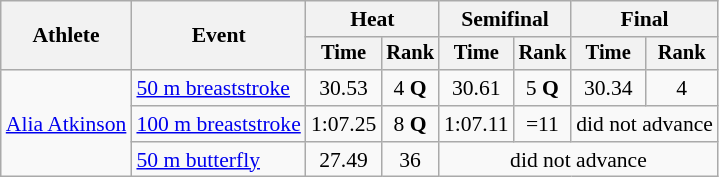<table class="wikitable" style="text-align:center; font-size:90%">
<tr>
<th rowspan="2">Athlete</th>
<th rowspan="2">Event</th>
<th colspan="2">Heat</th>
<th colspan="2">Semifinal</th>
<th colspan="2">Final</th>
</tr>
<tr style="font-size:95%">
<th>Time</th>
<th>Rank</th>
<th>Time</th>
<th>Rank</th>
<th>Time</th>
<th>Rank</th>
</tr>
<tr>
<td align=left rowspan=3><a href='#'>Alia Atkinson</a></td>
<td align=left><a href='#'>50 m breaststroke</a></td>
<td>30.53</td>
<td>4 <strong>Q</strong></td>
<td>30.61</td>
<td>5 <strong>Q</strong></td>
<td>30.34</td>
<td>4</td>
</tr>
<tr>
<td align=left><a href='#'>100 m breaststroke</a></td>
<td>1:07.25</td>
<td>8 <strong>Q</strong></td>
<td>1:07.11</td>
<td>=11</td>
<td colspan=2>did not advance</td>
</tr>
<tr>
<td align=left><a href='#'>50 m butterfly</a></td>
<td>27.49</td>
<td>36</td>
<td colspan=4>did not advance</td>
</tr>
</table>
